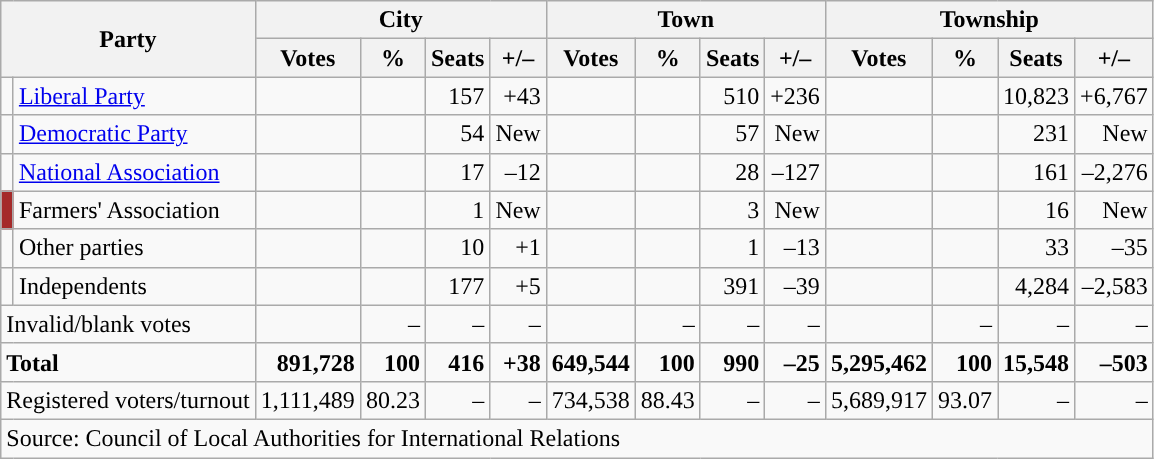<table class="wikitable" style="text-align:right">
<tr>
<th colspan="2" rowspan="2">Party</th>
<th colspan="4">City</th>
<th colspan="4">Town</th>
<th colspan="4">Township</th>
</tr>
<tr>
<th>Votes</th>
<th>%</th>
<th>Seats</th>
<th>+/–</th>
<th>Votes</th>
<th>%</th>
<th>Seats</th>
<th>+/–</th>
<th>Votes</th>
<th>%</th>
<th>Seats</th>
<th>+/–</th>
</tr>
<tr>
<td></td>
<td align="left"><a href='#'>Liberal Party</a></td>
<td></td>
<td></td>
<td>157</td>
<td>+43</td>
<td></td>
<td></td>
<td>510</td>
<td>+236</td>
<td></td>
<td></td>
<td>10,823</td>
<td>+6,767</td>
</tr>
<tr>
<td></td>
<td align="left"><a href='#'>Democratic Party</a></td>
<td></td>
<td></td>
<td>54</td>
<td>New</td>
<td></td>
<td></td>
<td>57</td>
<td>New</td>
<td></td>
<td></td>
<td>231</td>
<td>New</td>
</tr>
<tr>
<td></td>
<td align="left"><a href='#'>National Association</a></td>
<td></td>
<td></td>
<td>17</td>
<td>–12</td>
<td></td>
<td></td>
<td>28</td>
<td>–127</td>
<td></td>
<td></td>
<td>161</td>
<td>–2,276</td>
</tr>
<tr>
<td bgcolor="brown"></td>
<td align="left">Farmers' Association</td>
<td></td>
<td></td>
<td>1</td>
<td>New</td>
<td></td>
<td></td>
<td>3</td>
<td>New</td>
<td></td>
<td></td>
<td>16</td>
<td>New</td>
</tr>
<tr>
<td></td>
<td align="left">Other parties</td>
<td></td>
<td></td>
<td>10</td>
<td>+1</td>
<td></td>
<td></td>
<td>1</td>
<td>–13</td>
<td></td>
<td></td>
<td>33</td>
<td>–35</td>
</tr>
<tr>
<td></td>
<td align="left">Independents</td>
<td></td>
<td></td>
<td>177</td>
<td>+5</td>
<td></td>
<td></td>
<td>391</td>
<td>–39</td>
<td></td>
<td></td>
<td>4,284</td>
<td>–2,583</td>
</tr>
<tr>
<td colspan="2" align="left">Invalid/blank votes</td>
<td></td>
<td>–</td>
<td>–</td>
<td>–</td>
<td></td>
<td>–</td>
<td>–</td>
<td>–</td>
<td></td>
<td>–</td>
<td>–</td>
<td>–</td>
</tr>
<tr>
<td colspan="2" align="left"><strong>Total</strong></td>
<td><strong>891,728</strong></td>
<td><strong>100</strong></td>
<td><strong>416</strong></td>
<td><strong>+38</strong></td>
<td><strong>649,544</strong></td>
<td><strong>100</strong></td>
<td><strong>990</strong></td>
<td><strong>–25</strong></td>
<td><strong>5,295,462</strong></td>
<td><strong>100</strong></td>
<td><strong>15,548</strong></td>
<td><strong>–503</strong></td>
</tr>
<tr>
<td colspan="2" align="left">Registered voters/turnout</td>
<td>1,111,489</td>
<td>80.23</td>
<td>–</td>
<td>–</td>
<td>734,538</td>
<td>88.43</td>
<td>–</td>
<td>–</td>
<td>5,689,917</td>
<td>93.07</td>
<td>–</td>
<td>–</td>
</tr>
<tr>
<td colspan="14" align="left">Source: Council of Local Authorities for International Relations</td>
</tr>
</table>
